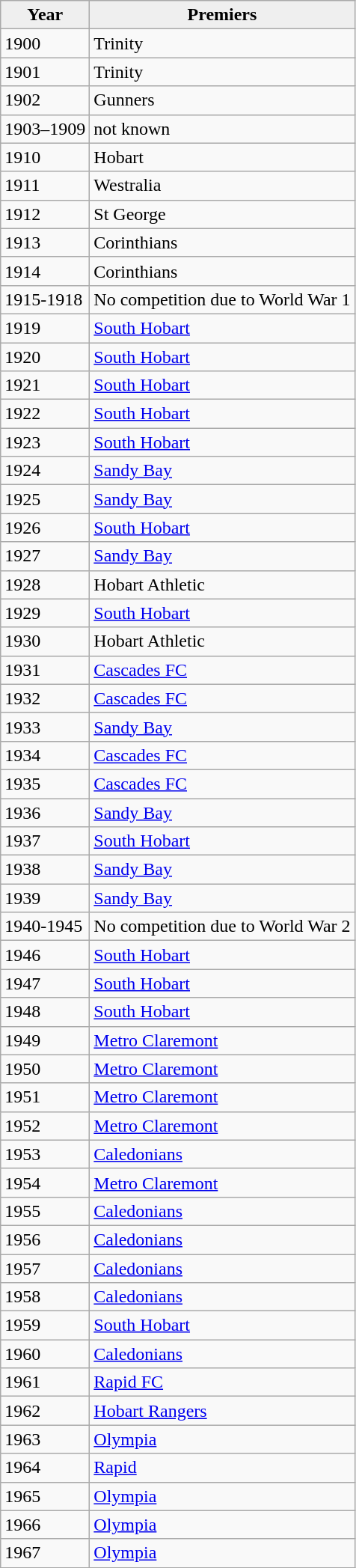<table class="wikitable">
<tr>
<th style="background:#efefef;">Year</th>
<th style="background:#efefef;">Premiers</th>
</tr>
<tr>
<td>1900</td>
<td>Trinity</td>
</tr>
<tr>
<td>1901</td>
<td>Trinity</td>
</tr>
<tr>
<td>1902</td>
<td>Gunners</td>
</tr>
<tr>
<td>1903–1909</td>
<td>not known</td>
</tr>
<tr>
<td>1910</td>
<td>Hobart</td>
</tr>
<tr>
<td>1911</td>
<td>Westralia</td>
</tr>
<tr>
<td>1912</td>
<td>St George</td>
</tr>
<tr>
<td>1913</td>
<td>Corinthians</td>
</tr>
<tr>
<td>1914</td>
<td>Corinthians</td>
</tr>
<tr>
<td>1915-1918</td>
<td>No competition due to World War 1</td>
</tr>
<tr>
<td>1919</td>
<td><a href='#'>South Hobart</a></td>
</tr>
<tr>
<td>1920</td>
<td><a href='#'>South Hobart</a></td>
</tr>
<tr>
<td>1921</td>
<td><a href='#'>South Hobart</a></td>
</tr>
<tr>
<td>1922</td>
<td><a href='#'>South Hobart</a></td>
</tr>
<tr>
<td>1923</td>
<td><a href='#'>South Hobart</a></td>
</tr>
<tr>
<td>1924</td>
<td><a href='#'>Sandy Bay</a></td>
</tr>
<tr>
<td>1925</td>
<td><a href='#'>Sandy Bay</a></td>
</tr>
<tr>
<td>1926</td>
<td><a href='#'>South Hobart</a></td>
</tr>
<tr>
<td>1927</td>
<td><a href='#'>Sandy Bay</a></td>
</tr>
<tr>
<td>1928</td>
<td>Hobart Athletic</td>
</tr>
<tr>
<td>1929</td>
<td><a href='#'>South Hobart</a></td>
</tr>
<tr>
<td>1930</td>
<td>Hobart Athletic</td>
</tr>
<tr>
<td>1931</td>
<td><a href='#'>Cascades FC</a></td>
</tr>
<tr>
<td>1932</td>
<td><a href='#'>Cascades FC</a></td>
</tr>
<tr>
<td>1933</td>
<td><a href='#'>Sandy Bay</a></td>
</tr>
<tr>
<td>1934</td>
<td><a href='#'>Cascades FC</a></td>
</tr>
<tr>
<td>1935</td>
<td><a href='#'>Cascades FC</a></td>
</tr>
<tr>
<td>1936</td>
<td><a href='#'>Sandy Bay</a></td>
</tr>
<tr>
<td>1937</td>
<td><a href='#'>South Hobart</a></td>
</tr>
<tr>
<td>1938</td>
<td><a href='#'>Sandy Bay</a></td>
</tr>
<tr>
<td>1939</td>
<td><a href='#'>Sandy Bay</a></td>
</tr>
<tr>
<td>1940-1945</td>
<td>No competition due to World War 2</td>
</tr>
<tr>
<td>1946</td>
<td><a href='#'>South Hobart</a></td>
</tr>
<tr>
<td>1947</td>
<td><a href='#'>South Hobart</a></td>
</tr>
<tr>
<td>1948</td>
<td><a href='#'>South Hobart</a></td>
</tr>
<tr>
<td>1949</td>
<td><a href='#'>Metro Claremont</a></td>
</tr>
<tr>
<td>1950</td>
<td><a href='#'>Metro Claremont</a></td>
</tr>
<tr>
<td>1951</td>
<td><a href='#'>Metro Claremont</a></td>
</tr>
<tr>
<td>1952</td>
<td><a href='#'>Metro Claremont</a></td>
</tr>
<tr>
<td>1953</td>
<td><a href='#'>Caledonians</a></td>
</tr>
<tr>
<td>1954</td>
<td><a href='#'>Metro Claremont</a></td>
</tr>
<tr>
<td>1955</td>
<td><a href='#'>Caledonians</a></td>
</tr>
<tr>
<td>1956</td>
<td><a href='#'>Caledonians</a></td>
</tr>
<tr>
<td>1957</td>
<td><a href='#'>Caledonians</a></td>
</tr>
<tr>
<td>1958</td>
<td><a href='#'>Caledonians</a></td>
</tr>
<tr>
<td>1959</td>
<td><a href='#'>South Hobart</a></td>
</tr>
<tr>
<td>1960</td>
<td><a href='#'>Caledonians</a></td>
</tr>
<tr>
<td>1961</td>
<td><a href='#'>Rapid FC</a></td>
</tr>
<tr>
<td>1962</td>
<td><a href='#'>Hobart Rangers</a></td>
</tr>
<tr>
<td>1963</td>
<td><a href='#'>Olympia</a></td>
</tr>
<tr>
<td>1964</td>
<td><a href='#'>Rapid</a></td>
</tr>
<tr>
<td>1965</td>
<td><a href='#'>Olympia</a></td>
</tr>
<tr>
<td>1966</td>
<td><a href='#'>Olympia</a></td>
</tr>
<tr>
<td>1967</td>
<td><a href='#'>Olympia</a></td>
</tr>
</table>
